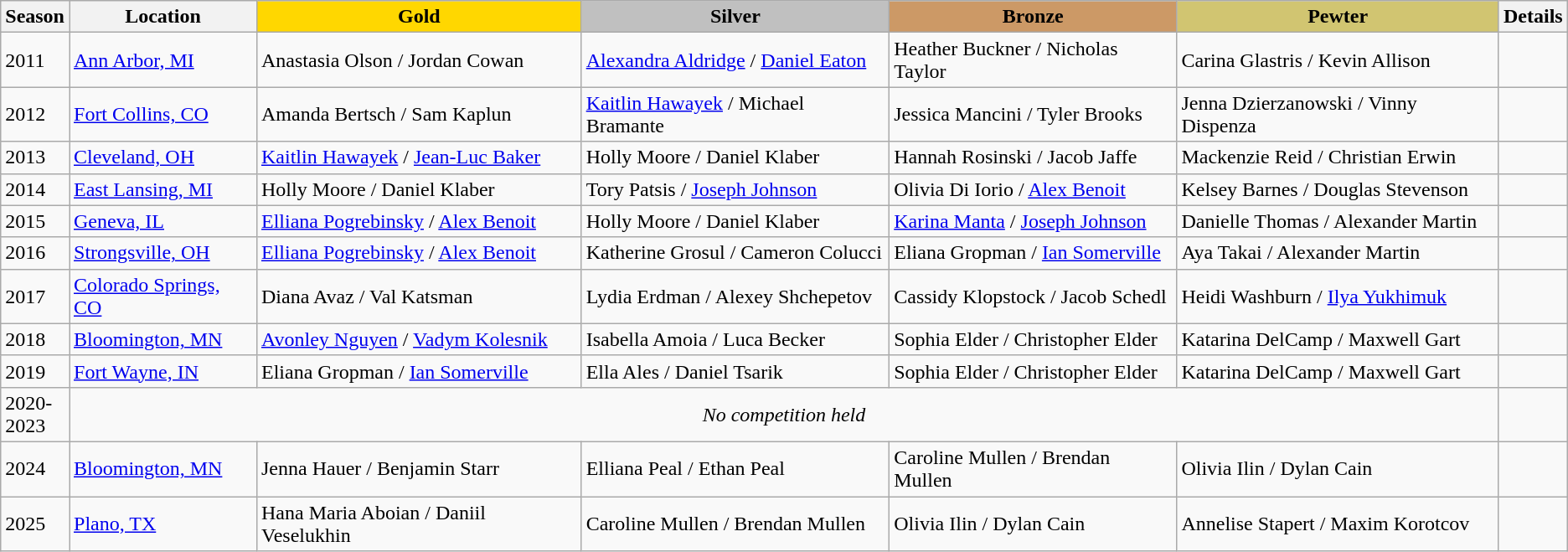<table class="wikitable">
<tr>
<th>Season</th>
<th>Location</th>
<td align=center bgcolor=gold><strong>Gold</strong></td>
<td align=center bgcolor=silver><strong>Silver</strong></td>
<td align=center bgcolor=cc9966><strong>Bronze</strong></td>
<td align=center bgcolor=d1c571><strong>Pewter</strong></td>
<th>Details</th>
</tr>
<tr>
<td>2011</td>
<td><a href='#'>Ann Arbor, MI</a></td>
<td>Anastasia Olson / Jordan Cowan</td>
<td><a href='#'>Alexandra Aldridge</a> / <a href='#'>Daniel Eaton</a></td>
<td>Heather Buckner / Nicholas Taylor</td>
<td>Carina Glastris / Kevin Allison</td>
<td></td>
</tr>
<tr>
<td>2012</td>
<td><a href='#'>Fort Collins, CO</a></td>
<td>Amanda Bertsch / Sam Kaplun</td>
<td><a href='#'>Kaitlin Hawayek</a> / Michael Bramante</td>
<td>Jessica Mancini / Tyler Brooks</td>
<td>Jenna Dzierzanowski / Vinny Dispenza</td>
<td></td>
</tr>
<tr>
<td>2013</td>
<td><a href='#'>Cleveland, OH</a></td>
<td><a href='#'>Kaitlin Hawayek</a> / <a href='#'>Jean-Luc Baker</a></td>
<td>Holly Moore / Daniel Klaber</td>
<td>Hannah Rosinski / Jacob Jaffe</td>
<td>Mackenzie Reid / Christian Erwin</td>
<td></td>
</tr>
<tr>
<td>2014</td>
<td><a href='#'>East Lansing, MI</a></td>
<td>Holly Moore / Daniel Klaber</td>
<td>Tory Patsis / <a href='#'>Joseph Johnson</a></td>
<td>Olivia Di Iorio / <a href='#'>Alex Benoit</a></td>
<td>Kelsey Barnes / Douglas Stevenson</td>
<td></td>
</tr>
<tr>
<td>2015</td>
<td><a href='#'>Geneva, IL</a></td>
<td><a href='#'>Elliana Pogrebinsky</a> / <a href='#'>Alex Benoit</a></td>
<td>Holly Moore / Daniel Klaber</td>
<td><a href='#'>Karina Manta</a> / <a href='#'>Joseph Johnson</a></td>
<td>Danielle Thomas / Alexander Martin</td>
<td></td>
</tr>
<tr>
<td>2016</td>
<td><a href='#'>Strongsville, OH</a></td>
<td><a href='#'>Elliana Pogrebinsky</a> / <a href='#'>Alex Benoit</a></td>
<td>Katherine Grosul / Cameron Colucci</td>
<td>Eliana Gropman / <a href='#'>Ian Somerville</a></td>
<td>Aya Takai / Alexander Martin</td>
<td></td>
</tr>
<tr>
<td>2017</td>
<td><a href='#'>Colorado Springs, CO</a></td>
<td>Diana Avaz / Val Katsman</td>
<td>Lydia Erdman / Alexey Shchepetov</td>
<td>Cassidy Klopstock / Jacob Schedl</td>
<td>Heidi Washburn / <a href='#'>Ilya Yukhimuk</a></td>
<td></td>
</tr>
<tr>
<td>2018</td>
<td><a href='#'>Bloomington, MN</a></td>
<td><a href='#'>Avonley Nguyen</a> / <a href='#'>Vadym Kolesnik</a></td>
<td>Isabella Amoia / Luca Becker</td>
<td>Sophia Elder / Christopher Elder</td>
<td>Katarina DelCamp / Maxwell Gart</td>
<td></td>
</tr>
<tr>
<td>2019</td>
<td><a href='#'>Fort Wayne, IN</a></td>
<td>Eliana Gropman / <a href='#'>Ian Somerville</a></td>
<td>Ella Ales / Daniel Tsarik</td>
<td>Sophia Elder / Christopher Elder</td>
<td>Katarina DelCamp / Maxwell Gart</td>
<td></td>
</tr>
<tr>
<td>2020-<br>2023</td>
<td colspan="5" align="center"><em>No competition held</em></td>
<td></td>
</tr>
<tr>
<td>2024</td>
<td><a href='#'>Bloomington, MN</a></td>
<td>Jenna Hauer / Benjamin Starr</td>
<td>Elliana Peal / Ethan Peal</td>
<td>Caroline Mullen / Brendan Mullen</td>
<td>Olivia Ilin / Dylan Cain</td>
<td></td>
</tr>
<tr>
<td>2025</td>
<td><a href='#'>Plano, TX</a></td>
<td>Hana Maria Aboian / Daniil Veselukhin</td>
<td>Caroline Mullen / Brendan Mullen</td>
<td>Olivia Ilin / Dylan Cain</td>
<td>Annelise Stapert / Maxim Korotcov</td>
<td></td>
</tr>
</table>
